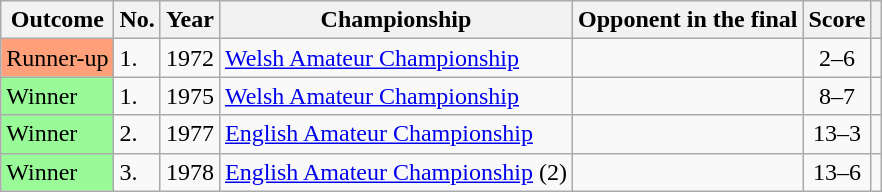<table class="wikitable sortable">
<tr>
<th scope="col">Outcome</th>
<th scope="col">No.</th>
<th scope="col">Year</th>
<th scope="col">Championship</th>
<th scope="col">Opponent in the final</th>
<th scope="col">Score</th>
<th class=unsortable scope="col"></th>
</tr>
<tr>
<td style="background:#ffa07a;">Runner-up</td>
<td>1.</td>
<td>1972</td>
<td><a href='#'>Welsh Amateur Championship</a></td>
<td data-sort-value="thomas, Geoff"></td>
<td align="center">2–6</td>
<td align="center"></td>
</tr>
<tr>
<td style="background:#98FB98">Winner</td>
<td>1.</td>
<td>1975</td>
<td><a href='#'>Welsh Amateur Championship</a></td>
<td data-sort-value="thomas, Geoff"></td>
<td align="center">8–7</td>
<td align="center"></td>
</tr>
<tr>
<td style="background:#98FB98">Winner</td>
<td>2.</td>
<td>1977</td>
<td><a href='#'>English Amateur Championship</a></td>
<td data-sort-value="Hood, Sid"></td>
<td align="center">13–3</td>
<td align="center"></td>
</tr>
<tr>
<td style="background:#98FB98">Winner</td>
<td>3.</td>
<td>1978</td>
<td><a href='#'>English Amateur Championship</a> (2)</td>
<td data-sort-value="Johnson, Joe"></td>
<td align="center">13–6</td>
<td align="center"></td>
</tr>
</table>
